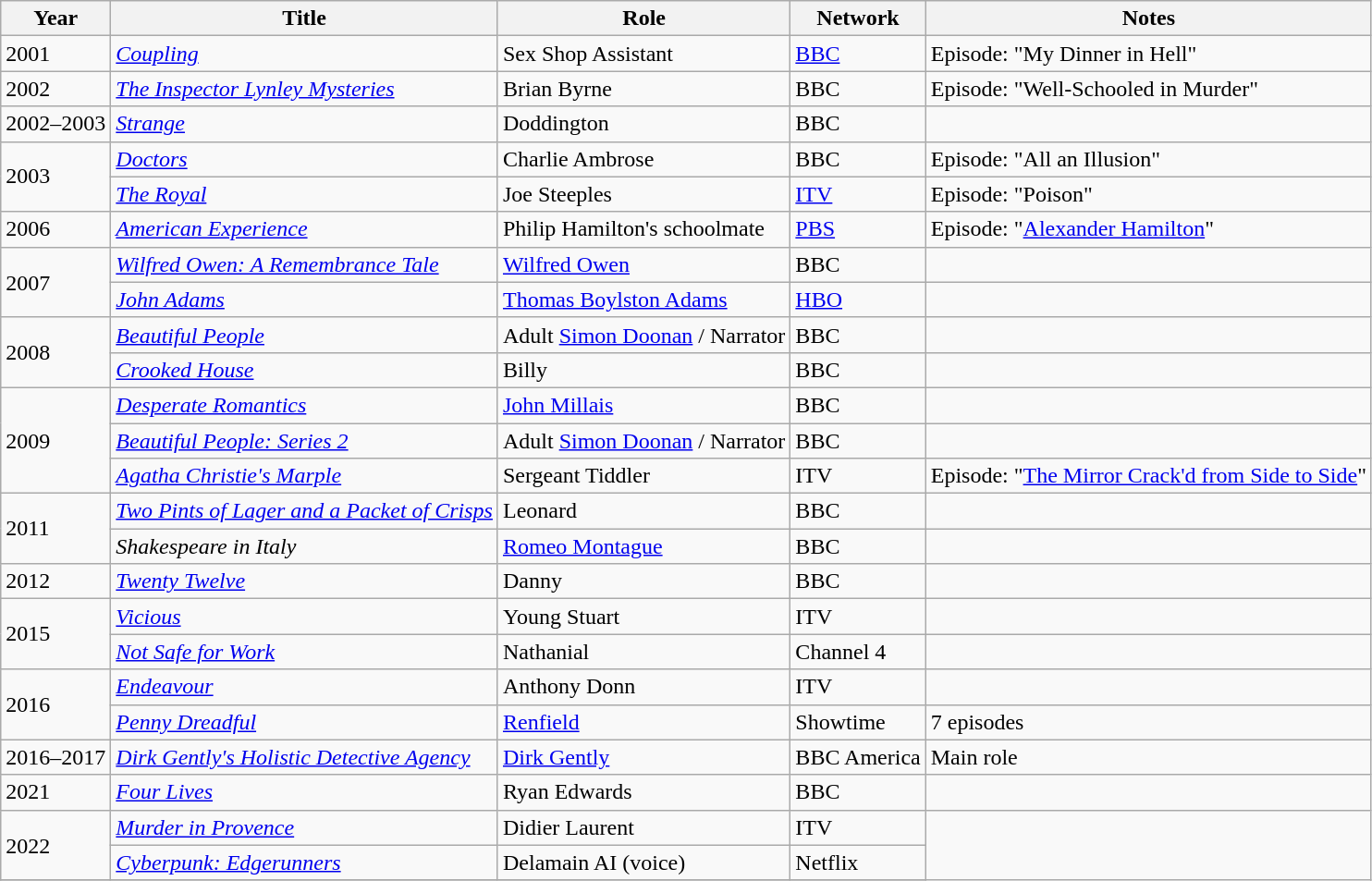<table class="wikitable sortable">
<tr>
<th>Year</th>
<th>Title</th>
<th>Role</th>
<th>Network</th>
<th class="unsortable">Notes</th>
</tr>
<tr>
<td>2001</td>
<td><em><a href='#'>Coupling</a></em></td>
<td>Sex Shop Assistant</td>
<td><a href='#'>BBC</a></td>
<td>Episode: "My Dinner in Hell"</td>
</tr>
<tr>
<td>2002</td>
<td><em><a href='#'>The Inspector Lynley Mysteries</a></em></td>
<td>Brian Byrne</td>
<td>BBC</td>
<td>Episode: "Well-Schooled in Murder"</td>
</tr>
<tr>
<td>2002–2003</td>
<td><em><a href='#'>Strange</a></em></td>
<td>Doddington</td>
<td>BBC</td>
<td></td>
</tr>
<tr>
<td rowspan="2">2003</td>
<td><em><a href='#'>Doctors</a></em></td>
<td>Charlie Ambrose</td>
<td>BBC</td>
<td>Episode: "All an Illusion"</td>
</tr>
<tr>
<td><em><a href='#'>The Royal</a></em></td>
<td>Joe Steeples</td>
<td><a href='#'>ITV</a></td>
<td>Episode: "Poison"</td>
</tr>
<tr>
<td>2006</td>
<td><em><a href='#'>American Experience</a></em></td>
<td>Philip Hamilton's schoolmate</td>
<td><a href='#'>PBS</a></td>
<td>Episode: "<a href='#'>Alexander Hamilton</a>"</td>
</tr>
<tr>
<td rowspan="2">2007</td>
<td><em><a href='#'>Wilfred Owen: A Remembrance Tale</a></em></td>
<td><a href='#'>Wilfred Owen</a></td>
<td>BBC</td>
<td></td>
</tr>
<tr>
<td><em><a href='#'>John Adams</a></em></td>
<td><a href='#'>Thomas Boylston Adams</a></td>
<td><a href='#'>HBO</a></td>
<td></td>
</tr>
<tr>
<td rowspan="2">2008</td>
<td><em><a href='#'>Beautiful People</a></em></td>
<td>Adult <a href='#'>Simon Doonan</a> / Narrator</td>
<td>BBC</td>
<td></td>
</tr>
<tr>
<td><em><a href='#'>Crooked House</a></em></td>
<td>Billy</td>
<td>BBC</td>
<td></td>
</tr>
<tr>
<td rowspan="3">2009</td>
<td><em><a href='#'>Desperate Romantics</a></em></td>
<td><a href='#'>John Millais</a></td>
<td>BBC</td>
<td></td>
</tr>
<tr>
<td><em><a href='#'>Beautiful People: Series 2</a></em></td>
<td>Adult <a href='#'>Simon Doonan</a> / Narrator</td>
<td>BBC</td>
<td></td>
</tr>
<tr>
<td><em><a href='#'>Agatha Christie's Marple</a></em></td>
<td>Sergeant Tiddler</td>
<td>ITV</td>
<td>Episode: "<a href='#'>The Mirror Crack'd from Side to Side</a>"</td>
</tr>
<tr>
<td rowspan="2">2011</td>
<td><em><a href='#'>Two Pints of Lager and a Packet of Crisps</a></em></td>
<td>Leonard</td>
<td>BBC</td>
<td></td>
</tr>
<tr>
<td><em>Shakespeare in Italy</em></td>
<td><a href='#'>Romeo Montague</a></td>
<td>BBC</td>
<td></td>
</tr>
<tr>
<td>2012</td>
<td><em><a href='#'>Twenty Twelve</a></em></td>
<td>Danny</td>
<td>BBC</td>
<td></td>
</tr>
<tr>
<td rowspan="2">2015</td>
<td><em><a href='#'>Vicious</a></em></td>
<td>Young Stuart</td>
<td>ITV</td>
<td></td>
</tr>
<tr>
<td><em><a href='#'>Not Safe for Work</a></em></td>
<td>Nathanial</td>
<td>Channel 4</td>
<td></td>
</tr>
<tr>
<td rowspan="2">2016</td>
<td><em><a href='#'>Endeavour</a></em></td>
<td>Anthony Donn</td>
<td>ITV</td>
<td></td>
</tr>
<tr>
<td><em><a href='#'>Penny Dreadful</a></em></td>
<td><a href='#'>Renfield</a></td>
<td>Showtime</td>
<td>7 episodes</td>
</tr>
<tr>
<td>2016–2017</td>
<td><em><a href='#'>Dirk Gently's Holistic Detective Agency</a></em></td>
<td><a href='#'>Dirk Gently</a></td>
<td>BBC America</td>
<td>Main role</td>
</tr>
<tr>
<td>2021</td>
<td><em><a href='#'>Four Lives</a></em></td>
<td>Ryan Edwards</td>
<td>BBC</td>
<td></td>
</tr>
<tr>
<td rowspan="2">2022</td>
<td><em><a href='#'>Murder in Provence</a></em></td>
<td>Didier Laurent</td>
<td>ITV</td>
</tr>
<tr>
<td><em><a href='#'>Cyberpunk: Edgerunners</a></em></td>
<td>Delamain AI (voice)</td>
<td>Netflix</td>
</tr>
<tr>
</tr>
</table>
